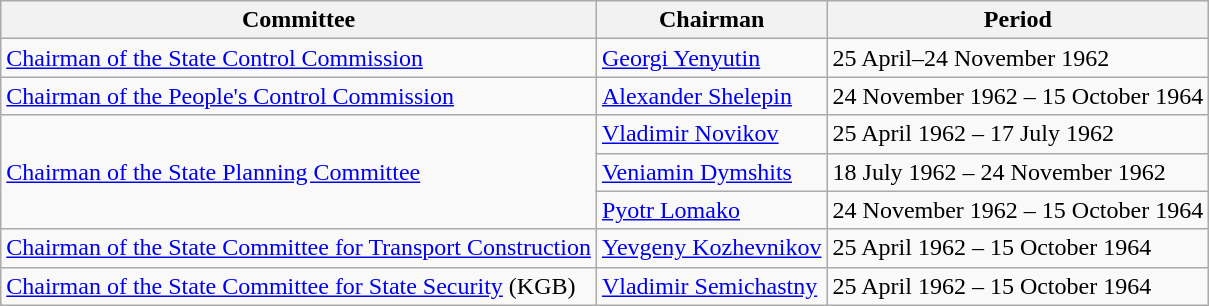<table class="wikitable">
<tr>
<th>Committee</th>
<th>Chairman</th>
<th>Period</th>
</tr>
<tr>
<td><a href='#'>Chairman of the State Control Commission</a></td>
<td><a href='#'>Georgi Yenyutin</a></td>
<td>25 April–24 November 1962</td>
</tr>
<tr>
<td><a href='#'>Chairman of the People's Control Commission</a></td>
<td><a href='#'>Alexander Shelepin</a></td>
<td>24 November 1962 – 15 October 1964</td>
</tr>
<tr>
<td rowspan="3"><a href='#'>Chairman of the State Planning Committee</a></td>
<td><a href='#'>Vladimir Novikov</a></td>
<td>25 April 1962 – 17 July 1962</td>
</tr>
<tr>
<td><a href='#'>Veniamin Dymshits</a></td>
<td>18 July 1962 – 24 November 1962</td>
</tr>
<tr>
<td><a href='#'>Pyotr Lomako</a></td>
<td>24 November 1962 – 15 October 1964</td>
</tr>
<tr>
<td><a href='#'>Chairman of the State Committee for Transport Construction</a></td>
<td><a href='#'>Yevgeny Kozhevnikov</a></td>
<td>25 April 1962 – 15 October 1964</td>
</tr>
<tr>
<td><a href='#'>Chairman of the State Committee for State Security</a> (KGB)</td>
<td><a href='#'>Vladimir Semichastny</a></td>
<td>25 April 1962 – 15 October 1964</td>
</tr>
</table>
